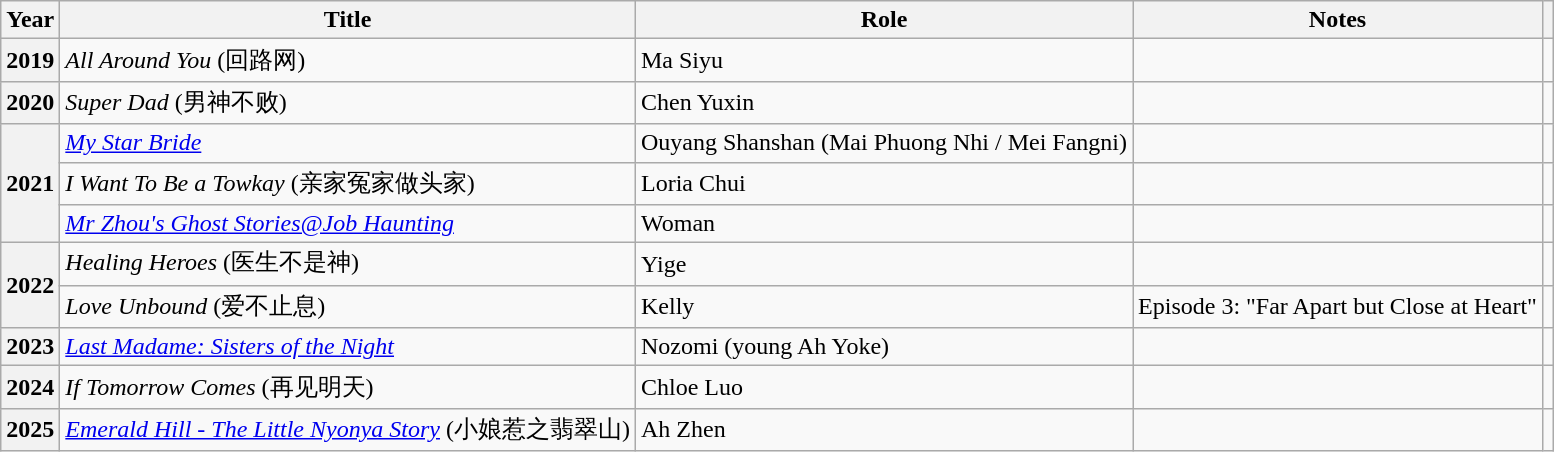<table class="wikitable sortable plainrowheaders">
<tr>
<th scope="col">Year</th>
<th scope="col">Title</th>
<th scope="col">Role</th>
<th scope="col" class="unsortable">Notes</th>
<th scope="col" class="unsortable"></th>
</tr>
<tr>
<th scope="row">2019</th>
<td><em>All Around You</em> (回路网)</td>
<td>Ma Siyu</td>
<td></td>
<td></td>
</tr>
<tr>
<th scope="row">2020</th>
<td><em>Super Dad</em> (男神不败)</td>
<td>Chen Yuxin</td>
<td></td>
<td></td>
</tr>
<tr>
<th scope="row" rowspan="3">2021</th>
<td><em><a href='#'>My Star Bride</a></em></td>
<td>Ouyang Shanshan (Mai Phuong Nhi / Mei Fangni)</td>
<td></td>
<td></td>
</tr>
<tr>
<td><em>I Want To Be a Towkay</em> (亲家冤家做头家)</td>
<td>Loria Chui</td>
<td></td>
<td></td>
</tr>
<tr>
<td><em><a href='#'>Mr Zhou's Ghost Stories@Job Haunting</a></em></td>
<td>Woman</td>
<td></td>
<td></td>
</tr>
<tr>
<th scope="row" rowspan="2">2022</th>
<td><em>Healing Heroes</em> (医生不是神)</td>
<td>Yige</td>
<td></td>
<td></td>
</tr>
<tr>
<td><em>Love Unbound</em> (爱不止息)</td>
<td>Kelly</td>
<td>Episode 3: "Far Apart but Close at Heart"</td>
<td></td>
</tr>
<tr>
<th scope="row">2023</th>
<td><em><a href='#'>Last Madame: Sisters of the Night</a></em></td>
<td>Nozomi (young Ah Yoke)</td>
<td></td>
<td></td>
</tr>
<tr>
<th scope="row">2024</th>
<td><em>If Tomorrow Comes</em> (再见明天)</td>
<td>Chloe Luo</td>
<td></td>
<td></td>
</tr>
<tr>
<th scope="row">2025</th>
<td><em><a href='#'>Emerald Hill - The Little Nyonya Story</a></em> (小娘惹之翡翠山)</td>
<td>Ah Zhen</td>
<td></td>
<td></td>
</tr>
</table>
